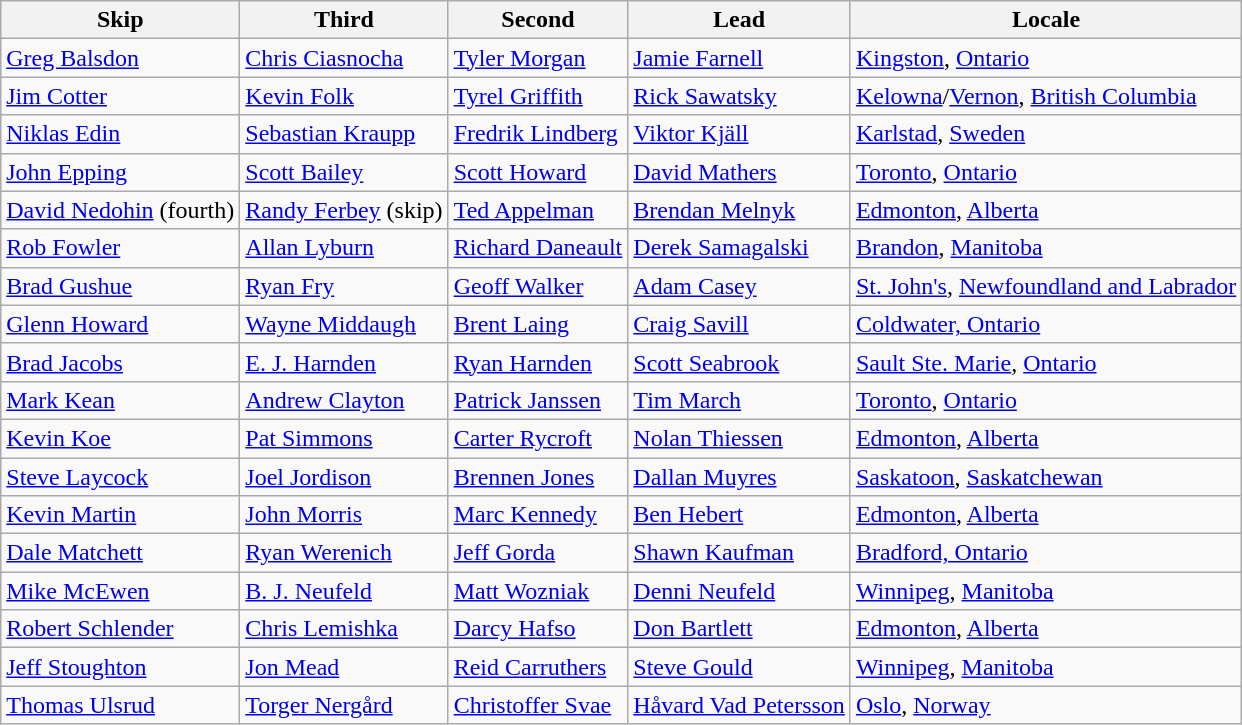<table class=wikitable>
<tr>
<th>Skip</th>
<th>Third</th>
<th>Second</th>
<th>Lead</th>
<th>Locale</th>
</tr>
<tr>
<td><a href='#'>Greg Balsdon</a></td>
<td><a href='#'>Chris Ciasnocha</a></td>
<td><a href='#'>Tyler Morgan</a></td>
<td><a href='#'>Jamie Farnell</a></td>
<td> <a href='#'>Kingston</a>, <a href='#'>Ontario</a></td>
</tr>
<tr>
<td><a href='#'>Jim Cotter</a></td>
<td><a href='#'>Kevin Folk</a></td>
<td><a href='#'>Tyrel Griffith</a></td>
<td><a href='#'>Rick Sawatsky</a></td>
<td> <a href='#'>Kelowna</a>/<a href='#'>Vernon</a>, <a href='#'>British Columbia</a></td>
</tr>
<tr>
<td><a href='#'>Niklas Edin</a></td>
<td><a href='#'>Sebastian Kraupp</a></td>
<td><a href='#'>Fredrik Lindberg</a></td>
<td><a href='#'>Viktor Kjäll</a></td>
<td> <a href='#'>Karlstad</a>, <a href='#'>Sweden</a></td>
</tr>
<tr>
<td><a href='#'>John Epping</a></td>
<td><a href='#'>Scott Bailey</a></td>
<td><a href='#'>Scott Howard</a></td>
<td><a href='#'>David Mathers</a></td>
<td> <a href='#'>Toronto</a>, <a href='#'>Ontario</a></td>
</tr>
<tr>
<td><a href='#'>David Nedohin</a> (fourth)</td>
<td><a href='#'>Randy Ferbey</a> (skip)</td>
<td><a href='#'>Ted Appelman</a></td>
<td><a href='#'>Brendan Melnyk</a></td>
<td> <a href='#'>Edmonton</a>, <a href='#'>Alberta</a></td>
</tr>
<tr>
<td><a href='#'>Rob Fowler</a></td>
<td><a href='#'>Allan Lyburn</a></td>
<td><a href='#'>Richard Daneault</a></td>
<td><a href='#'>Derek Samagalski</a></td>
<td> <a href='#'>Brandon</a>, <a href='#'>Manitoba</a></td>
</tr>
<tr>
<td><a href='#'>Brad Gushue</a></td>
<td><a href='#'>Ryan Fry</a></td>
<td><a href='#'>Geoff Walker</a></td>
<td><a href='#'>Adam Casey</a></td>
<td> <a href='#'>St. John's</a>, <a href='#'>Newfoundland and Labrador</a></td>
</tr>
<tr>
<td><a href='#'>Glenn Howard</a></td>
<td><a href='#'>Wayne Middaugh</a></td>
<td><a href='#'>Brent Laing</a></td>
<td><a href='#'>Craig Savill</a></td>
<td> <a href='#'>Coldwater, Ontario</a></td>
</tr>
<tr>
<td><a href='#'>Brad Jacobs</a></td>
<td><a href='#'>E. J. Harnden</a></td>
<td><a href='#'>Ryan Harnden</a></td>
<td><a href='#'>Scott Seabrook</a></td>
<td> <a href='#'>Sault Ste. Marie</a>, <a href='#'>Ontario</a></td>
</tr>
<tr>
<td><a href='#'>Mark Kean</a></td>
<td><a href='#'>Andrew Clayton</a></td>
<td><a href='#'>Patrick Janssen</a></td>
<td><a href='#'>Tim March</a></td>
<td> <a href='#'>Toronto</a>, <a href='#'>Ontario</a></td>
</tr>
<tr>
<td><a href='#'>Kevin Koe</a></td>
<td><a href='#'>Pat Simmons</a></td>
<td><a href='#'>Carter Rycroft</a></td>
<td><a href='#'>Nolan Thiessen</a></td>
<td> <a href='#'>Edmonton</a>, <a href='#'>Alberta</a></td>
</tr>
<tr>
<td><a href='#'>Steve Laycock</a></td>
<td><a href='#'>Joel Jordison</a></td>
<td><a href='#'>Brennen Jones</a></td>
<td><a href='#'>Dallan Muyres</a></td>
<td> <a href='#'>Saskatoon</a>, <a href='#'>Saskatchewan</a></td>
</tr>
<tr>
<td><a href='#'>Kevin Martin</a></td>
<td><a href='#'>John Morris</a></td>
<td><a href='#'>Marc Kennedy</a></td>
<td><a href='#'>Ben Hebert</a></td>
<td> <a href='#'>Edmonton</a>, <a href='#'>Alberta</a></td>
</tr>
<tr>
<td><a href='#'>Dale Matchett</a></td>
<td><a href='#'>Ryan Werenich</a></td>
<td><a href='#'>Jeff Gorda</a></td>
<td><a href='#'>Shawn Kaufman</a></td>
<td> <a href='#'>Bradford, Ontario</a></td>
</tr>
<tr>
<td><a href='#'>Mike McEwen</a></td>
<td><a href='#'>B. J. Neufeld</a></td>
<td><a href='#'>Matt Wozniak</a></td>
<td><a href='#'>Denni Neufeld</a></td>
<td> <a href='#'>Winnipeg</a>, <a href='#'>Manitoba</a></td>
</tr>
<tr>
<td><a href='#'>Robert Schlender</a></td>
<td><a href='#'>Chris Lemishka</a></td>
<td><a href='#'>Darcy Hafso</a></td>
<td><a href='#'>Don Bartlett</a></td>
<td> <a href='#'>Edmonton</a>, <a href='#'>Alberta</a></td>
</tr>
<tr>
<td><a href='#'>Jeff Stoughton</a></td>
<td><a href='#'>Jon Mead</a></td>
<td><a href='#'>Reid Carruthers</a></td>
<td><a href='#'>Steve Gould</a></td>
<td> <a href='#'>Winnipeg</a>, <a href='#'>Manitoba</a></td>
</tr>
<tr>
<td><a href='#'>Thomas Ulsrud</a></td>
<td><a href='#'>Torger Nergård</a></td>
<td><a href='#'>Christoffer Svae</a></td>
<td><a href='#'>Håvard Vad Petersson</a></td>
<td> <a href='#'>Oslo</a>, <a href='#'>Norway</a></td>
</tr>
</table>
